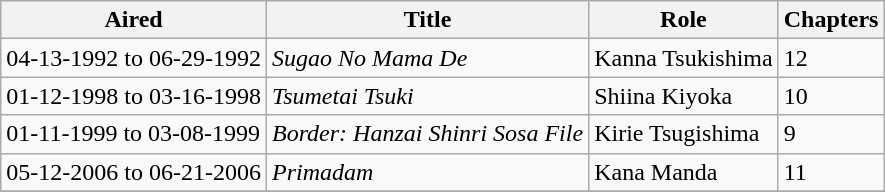<table class="wikitable">
<tr>
<th>Aired</th>
<th>Title</th>
<th>Role</th>
<th>Chapters</th>
</tr>
<tr>
<td>04-13-1992 to 06-29-1992</td>
<td><em>Sugao No Mama De</em></td>
<td>Kanna Tsukishima</td>
<td>12</td>
</tr>
<tr>
<td>01-12-1998 to 03-16-1998</td>
<td><em>Tsumetai Tsuki</em></td>
<td>Shiina Kiyoka</td>
<td>10</td>
</tr>
<tr>
<td>01-11-1999 to 03-08-1999</td>
<td><em>Border: Hanzai Shinri Sosa File</em></td>
<td>Kirie Tsugishima</td>
<td>9</td>
</tr>
<tr>
<td>05-12-2006 to 06-21-2006</td>
<td><em>Primadam</em></td>
<td>Kana Manda</td>
<td>11</td>
</tr>
<tr>
</tr>
</table>
